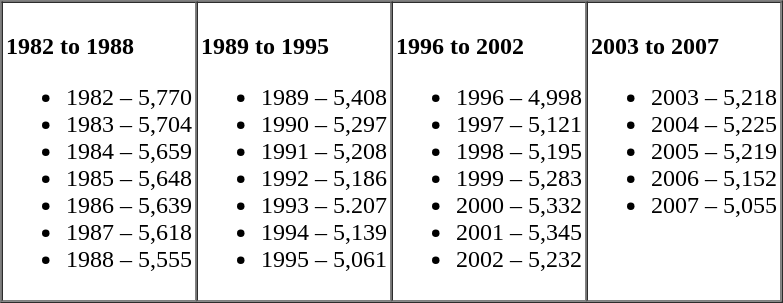<table border="1" cellpadding="2" cellspacing="0">
<tr>
<td valign="top" width="25%"><br><strong>1982 to 1988</strong><ul><li>1982 – 5,770</li><li>1983 – 5,704</li><li>1984 – 5,659</li><li>1985 – 5,648</li><li>1986 – 5,639</li><li>1987 – 5,618</li><li>1988 – 5,555</li></ul></td>
<td valign="top" width="25%"><br><strong>1989 to 1995</strong><ul><li>1989 – 5,408</li><li>1990 – 5,297</li><li>1991 – 5,208</li><li>1992 – 5,186</li><li>1993 – 5.207</li><li>1994 – 5,139</li><li>1995 – 5,061</li></ul></td>
<td valign="top" width="25%"><br><strong>1996 to 2002</strong><ul><li>1996 – 4,998</li><li>1997 – 5,121</li><li>1998 – 5,195</li><li>1999 – 5,283</li><li>2000 – 5,332</li><li>2001 – 5,345</li><li>2002 – 5,232</li></ul></td>
<td valign="top" width="25%"><br><strong>2003 to 2007</strong><ul><li>2003 – 5,218</li><li>2004 – 5,225</li><li>2005 – 5,219</li><li>2006 – 5,152</li><li>2007 – 5,055</li></ul></td>
</tr>
</table>
